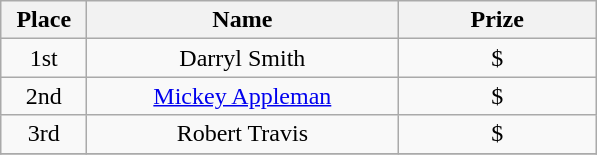<table class="wikitable">
<tr>
<th width="50">Place</th>
<th width="200">Name</th>
<th width="125">Prize</th>
</tr>
<tr>
<td align = "center">1st</td>
<td align = "center">Darryl Smith</td>
<td align = "center">$</td>
</tr>
<tr>
<td align = "center">2nd</td>
<td align = "center"><a href='#'>Mickey Appleman</a></td>
<td align = "center">$</td>
</tr>
<tr>
<td align = "center">3rd</td>
<td align = "center">Robert Travis</td>
<td align = "center">$</td>
</tr>
<tr>
</tr>
</table>
